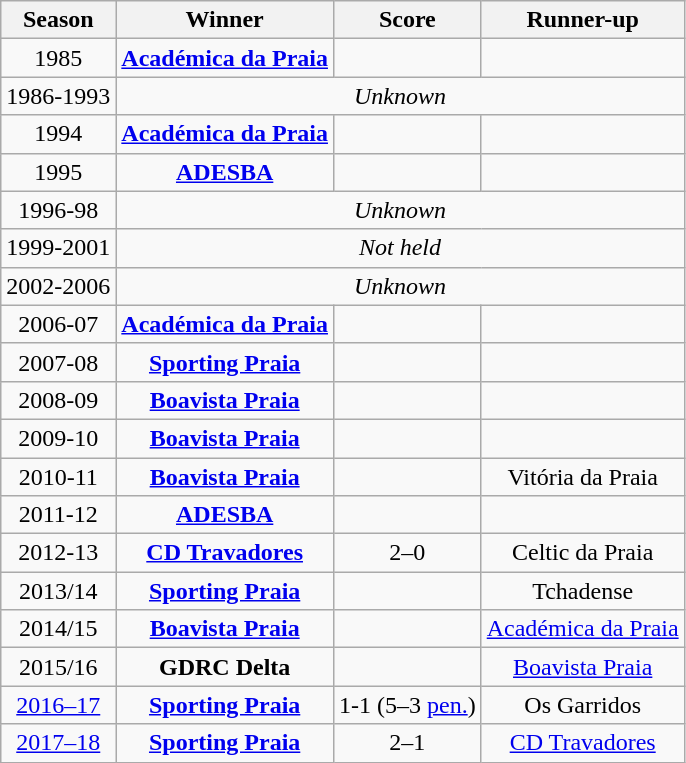<table class="wikitable" style="text-align: center; font-size:100%">
<tr>
<th>Season</th>
<th>Winner</th>
<th>Score</th>
<th>Runner-up</th>
</tr>
<tr>
<td>1985</td>
<td><strong><a href='#'>Académica da Praia</a></strong></td>
<td></td>
<td></td>
</tr>
<tr>
<td>1986-1993</td>
<td colspan=3><em>Unknown</em></td>
</tr>
<tr>
<td>1994</td>
<td><strong><a href='#'>Académica da Praia</a></strong></td>
<td></td>
<td></td>
</tr>
<tr>
<td>1995</td>
<td><strong><a href='#'>ADESBA</a></strong></td>
<td></td>
<td></td>
</tr>
<tr>
<td>1996-98</td>
<td colspan=3><em>Unknown</em></td>
</tr>
<tr>
<td>1999-2001</td>
<td colspan=3><em>Not held</em></td>
</tr>
<tr>
<td>2002-2006</td>
<td colspan=3><em>Unknown</em></td>
</tr>
<tr>
<td>2006-07</td>
<td><strong><a href='#'>Académica da Praia</a></strong></td>
<td></td>
<td></td>
</tr>
<tr>
<td>2007-08</td>
<td><strong><a href='#'>Sporting Praia</a></strong></td>
<td></td>
<td></td>
</tr>
<tr>
<td>2008-09</td>
<td><strong><a href='#'>Boavista Praia</a></strong></td>
<td></td>
<td></td>
</tr>
<tr>
<td>2009-10</td>
<td><strong><a href='#'>Boavista Praia</a></strong></td>
<td></td>
<td></td>
</tr>
<tr>
<td>2010-11</td>
<td><strong><a href='#'>Boavista Praia</a></strong></td>
<td></td>
<td>Vitória da Praia</td>
</tr>
<tr>
<td>2011-12</td>
<td><strong><a href='#'>ADESBA</a></strong></td>
<td></td>
<td></td>
</tr>
<tr>
<td>2012-13</td>
<td><strong><a href='#'>CD Travadores</a></strong></td>
<td>2–0</td>
<td>Celtic da Praia</td>
</tr>
<tr>
<td>2013/14</td>
<td><strong><a href='#'>Sporting Praia</a></strong></td>
<td></td>
<td>Tchadense</td>
</tr>
<tr>
<td>2014/15</td>
<td><strong><a href='#'>Boavista Praia</a></strong></td>
<td></td>
<td><a href='#'>Académica da Praia</a></td>
</tr>
<tr>
<td>2015/16</td>
<td><strong>GDRC Delta</strong></td>
<td></td>
<td><a href='#'>Boavista Praia</a></td>
</tr>
<tr>
<td><a href='#'>2016–17</a></td>
<td><strong><a href='#'>Sporting Praia</a></strong></td>
<td>1-1 (5–3 <a href='#'>pen.</a>)</td>
<td>Os Garridos</td>
</tr>
<tr>
<td><a href='#'>2017–18</a></td>
<td><strong><a href='#'>Sporting Praia</a></strong></td>
<td>2–1</td>
<td><a href='#'>CD Travadores</a></td>
</tr>
</table>
